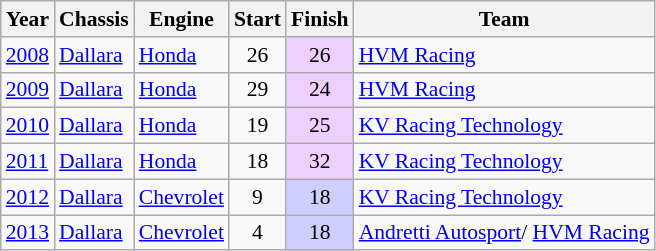<table class="wikitable" style="font-size: 90%;">
<tr>
<th>Year</th>
<th>Chassis</th>
<th>Engine</th>
<th>Start</th>
<th>Finish</th>
<th>Team</th>
</tr>
<tr>
<td><a href='#'>2008</a></td>
<td><a href='#'>Dallara</a></td>
<td><a href='#'>Honda</a></td>
<td align=center>26</td>
<td align=center style="background:#efcfff;">26</td>
<td nowrap><a href='#'>HVM Racing</a></td>
</tr>
<tr>
<td><a href='#'>2009</a></td>
<td><a href='#'>Dallara</a></td>
<td><a href='#'>Honda</a></td>
<td align=center>29</td>
<td align=center style="background:#efcfff;">24</td>
<td nowrap><a href='#'>HVM Racing</a></td>
</tr>
<tr>
<td><a href='#'>2010</a></td>
<td><a href='#'>Dallara</a></td>
<td><a href='#'>Honda</a></td>
<td align=center>19</td>
<td align=center style="background:#efcfff;">25</td>
<td nowrap><a href='#'>KV Racing Technology</a></td>
</tr>
<tr>
<td><a href='#'>2011</a></td>
<td><a href='#'>Dallara</a></td>
<td><a href='#'>Honda</a></td>
<td align=center>18</td>
<td align=center style="background:#efcfff;">32</td>
<td nowrap><a href='#'>KV Racing Technology</a></td>
</tr>
<tr>
<td><a href='#'>2012</a></td>
<td><a href='#'>Dallara</a></td>
<td><a href='#'>Chevrolet</a></td>
<td align=center>9</td>
<td align=center style="background:#CFCFFF;">18</td>
<td nowrap><a href='#'>KV Racing Technology</a></td>
</tr>
<tr>
<td><a href='#'>2013</a></td>
<td><a href='#'>Dallara</a></td>
<td><a href='#'>Chevrolet</a></td>
<td align=center>4</td>
<td align=center style="background:#CFCFFF;">18</td>
<td nowrap><a href='#'>Andretti Autosport</a>/ <a href='#'>HVM Racing</a></td>
</tr>
</table>
